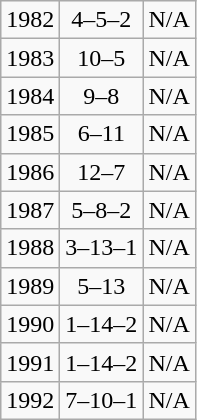<table class="wikitable" style="text-align:center;">
<tr>
<td>1982</td>
<td>4–5–2</td>
<td>N/A</td>
</tr>
<tr>
<td>1983</td>
<td>10–5</td>
<td>N/A</td>
</tr>
<tr>
<td>1984</td>
<td>9–8</td>
<td>N/A</td>
</tr>
<tr>
<td>1985</td>
<td>6–11</td>
<td>N/A</td>
</tr>
<tr>
<td>1986</td>
<td>12–7</td>
<td>N/A</td>
</tr>
<tr>
<td>1987</td>
<td>5–8–2</td>
<td>N/A</td>
</tr>
<tr>
<td>1988</td>
<td>3–13–1</td>
<td>N/A</td>
</tr>
<tr>
<td>1989</td>
<td>5–13</td>
<td>N/A</td>
</tr>
<tr>
<td>1990</td>
<td>1–14–2</td>
<td>N/A</td>
</tr>
<tr>
<td>1991</td>
<td>1–14–2</td>
<td>N/A</td>
</tr>
<tr>
<td>1992</td>
<td>7–10–1</td>
<td>N/A</td>
</tr>
</table>
